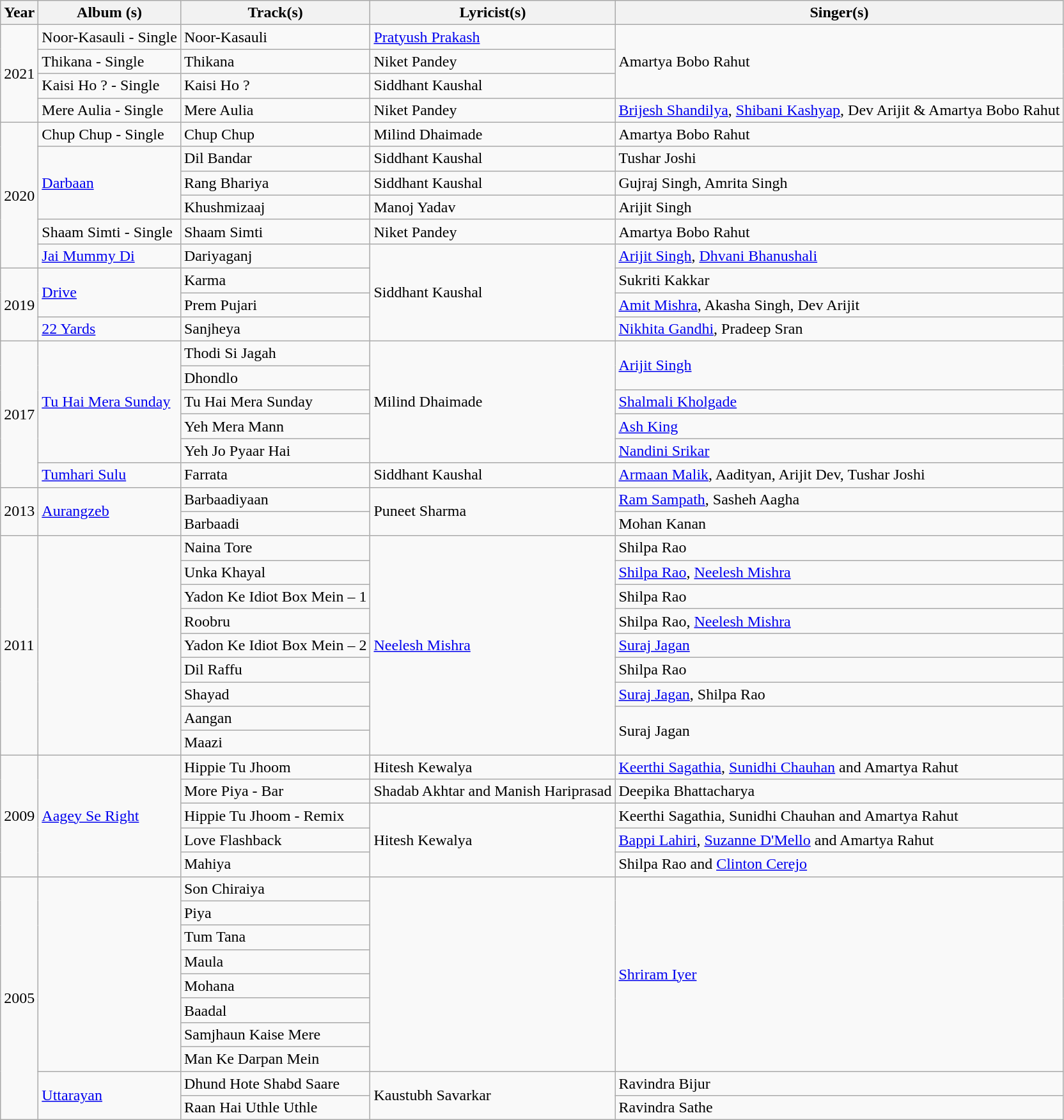<table class="wikitable sortable">
<tr>
<th>Year</th>
<th>Album  (s)</th>
<th>Track(s)</th>
<th>Lyricist(s)</th>
<th>Singer(s)</th>
</tr>
<tr>
<td rowspan="4">2021</td>
<td>Noor-Kasauli - Single</td>
<td>Noor-Kasauli</td>
<td><a href='#'>Pratyush Prakash</a></td>
<td rowspan="3">Amartya Bobo Rahut</td>
</tr>
<tr>
<td>Thikana - Single</td>
<td>Thikana</td>
<td>Niket Pandey</td>
</tr>
<tr>
<td>Kaisi Ho ? - Single</td>
<td>Kaisi Ho ?</td>
<td>Siddhant Kaushal</td>
</tr>
<tr>
<td>Mere Aulia - Single</td>
<td>Mere Aulia</td>
<td>Niket Pandey</td>
<td><a href='#'>Brijesh Shandilya</a>, <a href='#'>Shibani Kashyap</a>, Dev Arijit & Amartya Bobo Rahut</td>
</tr>
<tr>
<td rowspan="6">2020</td>
<td>Chup Chup - Single</td>
<td>Chup Chup</td>
<td>Milind Dhaimade</td>
<td>Amartya Bobo Rahut</td>
</tr>
<tr>
<td rowspan="3"><a href='#'>Darbaan</a></td>
<td>Dil Bandar</td>
<td>Siddhant Kaushal</td>
<td>Tushar Joshi</td>
</tr>
<tr>
<td>Rang Bhariya</td>
<td>Siddhant Kaushal</td>
<td>Gujraj Singh, Amrita Singh</td>
</tr>
<tr>
<td>Khushmizaaj</td>
<td>Manoj Yadav</td>
<td>Arijit Singh</td>
</tr>
<tr>
<td>Shaam Simti - Single</td>
<td>Shaam Simti</td>
<td>Niket Pandey</td>
<td>Amartya Bobo Rahut</td>
</tr>
<tr>
<td><a href='#'>Jai Mummy Di</a></td>
<td>Dariyaganj</td>
<td rowspan="4">Siddhant Kaushal</td>
<td><a href='#'>Arijit Singh</a>, <a href='#'>Dhvani Bhanushali</a></td>
</tr>
<tr>
<td rowspan="3">2019</td>
<td rowspan=2><a href='#'>Drive</a></td>
<td>Karma</td>
<td>Sukriti Kakkar</td>
</tr>
<tr>
<td>Prem Pujari</td>
<td><a href='#'>Amit Mishra</a>, Akasha Singh, Dev Arijit</td>
</tr>
<tr>
<td><a href='#'>22 Yards</a></td>
<td>Sanjheya</td>
<td><a href='#'>Nikhita Gandhi</a>, Pradeep Sran</td>
</tr>
<tr>
<td rowspan="6">2017</td>
<td rowspan="5"><a href='#'>Tu Hai Mera Sunday</a></td>
<td>Thodi Si Jagah</td>
<td rowspan="5">Milind Dhaimade</td>
<td rowspan="2"><a href='#'>Arijit Singh</a></td>
</tr>
<tr>
<td>Dhondlo</td>
</tr>
<tr>
<td>Tu Hai Mera Sunday</td>
<td><a href='#'>Shalmali Kholgade</a></td>
</tr>
<tr>
<td>Yeh Mera Mann</td>
<td><a href='#'>Ash King</a></td>
</tr>
<tr>
<td>Yeh Jo Pyaar Hai</td>
<td><a href='#'>Nandini Srikar</a></td>
</tr>
<tr>
<td><a href='#'>Tumhari Sulu</a></td>
<td>Farrata</td>
<td>Siddhant Kaushal</td>
<td><a href='#'>Armaan Malik</a>, Aadityan, Arijit Dev, Tushar Joshi</td>
</tr>
<tr>
<td rowspan="2">2013</td>
<td rowspan="2"><a href='#'>Aurangzeb</a></td>
<td>Barbaadiyaan</td>
<td rowspan="2">Puneet Sharma</td>
<td><a href='#'>Ram Sampath</a>, Sasheh Aagha</td>
</tr>
<tr>
<td>Barbaadi</td>
<td>Mohan Kanan</td>
</tr>
<tr>
<td rowspan="9">2011</td>
<td rowspan="9"></td>
<td>Naina Tore</td>
<td rowspan="9"><a href='#'>Neelesh Mishra</a></td>
<td>Shilpa Rao</td>
</tr>
<tr>
<td>Unka Khayal</td>
<td><a href='#'>Shilpa Rao</a>, <a href='#'>Neelesh Mishra</a></td>
</tr>
<tr>
<td>Yadon Ke Idiot Box Mein – 1</td>
<td>Shilpa Rao</td>
</tr>
<tr>
<td>Roobru</td>
<td>Shilpa Rao, <a href='#'>Neelesh Mishra</a></td>
</tr>
<tr>
<td>Yadon Ke Idiot Box Mein – 2</td>
<td><a href='#'>Suraj Jagan</a></td>
</tr>
<tr>
<td>Dil Raffu</td>
<td>Shilpa Rao</td>
</tr>
<tr>
<td>Shayad</td>
<td><a href='#'>Suraj Jagan</a>, Shilpa Rao</td>
</tr>
<tr>
<td>Aangan</td>
<td rowspan="2">Suraj Jagan</td>
</tr>
<tr>
<td>Maazi</td>
</tr>
<tr>
<td rowspan="5">2009</td>
<td rowspan="5"><a href='#'>Aagey Se Right</a></td>
<td>Hippie Tu Jhoom</td>
<td>Hitesh Kewalya</td>
<td><a href='#'>Keerthi Sagathia</a>, <a href='#'>Sunidhi Chauhan</a> and Amartya Rahut</td>
</tr>
<tr>
<td>More Piya - Bar</td>
<td>Shadab Akhtar and Manish Hariprasad</td>
<td>Deepika Bhattacharya</td>
</tr>
<tr>
<td>Hippie Tu Jhoom - Remix</td>
<td rowspan="3">Hitesh Kewalya</td>
<td>Keerthi Sagathia, Sunidhi Chauhan and Amartya Rahut</td>
</tr>
<tr>
<td>Love Flashback</td>
<td><a href='#'>Bappi Lahiri</a>, <a href='#'>Suzanne D'Mello</a> and Amartya Rahut</td>
</tr>
<tr>
<td>Mahiya</td>
<td>Shilpa Rao and <a href='#'>Clinton Cerejo</a></td>
</tr>
<tr>
<td rowspan="10">2005</td>
<td rowspan="8"></td>
<td>Son Chiraiya</td>
<td rowspan="8"></td>
<td rowspan="8"><a href='#'>Shriram Iyer</a></td>
</tr>
<tr>
<td>Piya</td>
</tr>
<tr>
<td>Tum Tana</td>
</tr>
<tr>
<td>Maula</td>
</tr>
<tr>
<td>Mohana</td>
</tr>
<tr>
<td>Baadal</td>
</tr>
<tr>
<td>Samjhaun Kaise Mere</td>
</tr>
<tr>
<td>Man Ke Darpan Mein</td>
</tr>
<tr>
<td rowspan="2"><a href='#'>Uttarayan</a></td>
<td>Dhund Hote Shabd Saare</td>
<td rowspan="2">Kaustubh Savarkar</td>
<td>Ravindra Bijur</td>
</tr>
<tr>
<td>Raan Hai Uthle Uthle</td>
<td>Ravindra Sathe</td>
</tr>
</table>
